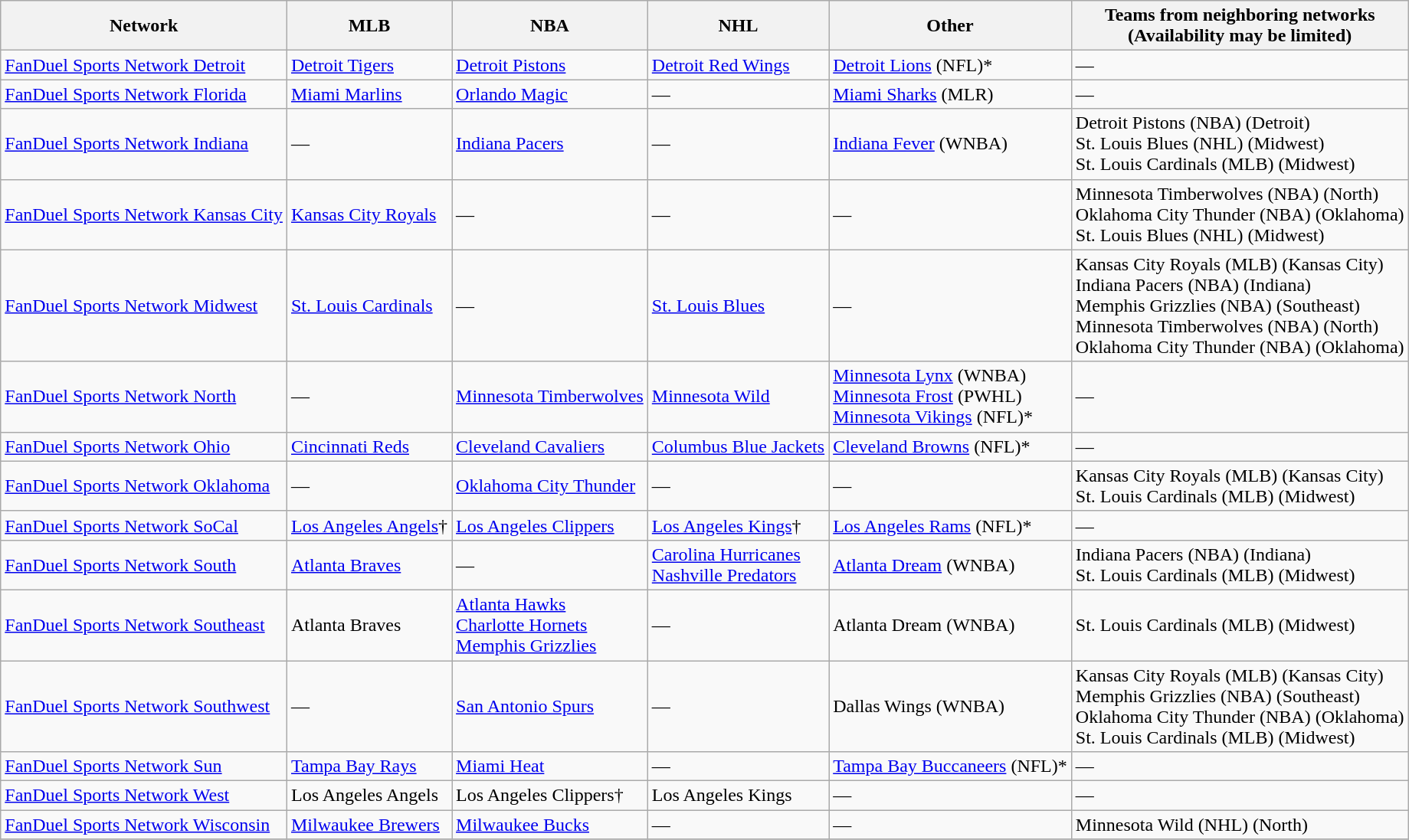<table class="wikitable sortable">
<tr>
<th>Network</th>
<th>MLB</th>
<th>NBA</th>
<th>NHL</th>
<th>Other</th>
<th>Teams from neighboring networks<br>(Availability may be limited)</th>
</tr>
<tr>
<td><a href='#'>FanDuel Sports Network Detroit</a></td>
<td><a href='#'>Detroit Tigers</a></td>
<td><a href='#'>Detroit Pistons</a></td>
<td><a href='#'>Detroit Red Wings</a></td>
<td><a href='#'>Detroit Lions</a> (NFL)*</td>
<td>—</td>
</tr>
<tr>
<td><a href='#'>FanDuel Sports Network Florida</a></td>
<td><a href='#'>Miami Marlins</a></td>
<td><a href='#'>Orlando Magic</a></td>
<td>—</td>
<td><a href='#'>Miami Sharks</a> (MLR)</td>
<td>—</td>
</tr>
<tr>
<td><a href='#'>FanDuel Sports Network Indiana</a></td>
<td>—</td>
<td><a href='#'>Indiana Pacers</a></td>
<td>—</td>
<td><a href='#'>Indiana Fever</a> (WNBA)</td>
<td>Detroit Pistons (NBA) (Detroit)<br>St. Louis Blues (NHL) (Midwest) <br>St. Louis Cardinals (MLB) (Midwest)</td>
</tr>
<tr>
<td><a href='#'>FanDuel Sports Network Kansas City</a></td>
<td><a href='#'>Kansas City Royals</a></td>
<td>—</td>
<td>—</td>
<td>—</td>
<td>Minnesota Timberwolves (NBA) (North)<br>Oklahoma City Thunder (NBA) (Oklahoma)<br>St. Louis Blues (NHL) (Midwest)</td>
</tr>
<tr>
<td><a href='#'>FanDuel Sports Network Midwest</a></td>
<td><a href='#'>St. Louis Cardinals</a></td>
<td>—</td>
<td><a href='#'>St. Louis Blues</a></td>
<td>—</td>
<td>Kansas City Royals (MLB) (Kansas City)<br>Indiana Pacers (NBA) (Indiana)<br>Memphis Grizzlies (NBA) (Southeast)<br>Minnesota Timberwolves (NBA) (North)<br>Oklahoma City Thunder (NBA) (Oklahoma)</td>
</tr>
<tr>
<td><a href='#'>FanDuel Sports Network North</a></td>
<td>—</td>
<td><a href='#'>Minnesota Timberwolves</a></td>
<td><a href='#'>Minnesota Wild</a></td>
<td><a href='#'>Minnesota Lynx</a> (WNBA)<br><a href='#'>Minnesota Frost</a> (PWHL)<br><a href='#'>Minnesota Vikings</a> (NFL)*</td>
<td>—</td>
</tr>
<tr>
<td><a href='#'>FanDuel Sports Network Ohio</a></td>
<td><a href='#'>Cincinnati Reds</a></td>
<td><a href='#'>Cleveland Cavaliers</a></td>
<td><a href='#'>Columbus Blue Jackets</a></td>
<td><a href='#'>Cleveland Browns</a> (NFL)*</td>
<td>—</td>
</tr>
<tr>
<td><a href='#'>FanDuel Sports Network Oklahoma</a></td>
<td>—</td>
<td><a href='#'>Oklahoma City Thunder</a></td>
<td>—</td>
<td>—</td>
<td>Kansas City Royals (MLB) (Kansas City)<br>St. Louis Cardinals (MLB) (Midwest)</td>
</tr>
<tr>
<td><a href='#'>FanDuel Sports Network SoCal</a></td>
<td><a href='#'>Los Angeles Angels</a>†</td>
<td><a href='#'>Los Angeles Clippers</a></td>
<td><a href='#'>Los Angeles Kings</a>†</td>
<td><a href='#'>Los Angeles Rams</a> (NFL)*</td>
<td>—</td>
</tr>
<tr>
<td><a href='#'>FanDuel Sports Network South</a></td>
<td><a href='#'>Atlanta Braves</a></td>
<td>—</td>
<td><a href='#'>Carolina Hurricanes</a><br><a href='#'>Nashville Predators</a></td>
<td><a href='#'>Atlanta Dream</a> (WNBA)</td>
<td>Indiana Pacers (NBA) (Indiana)<br>St. Louis Cardinals (MLB) (Midwest)</td>
</tr>
<tr>
<td><a href='#'>FanDuel Sports Network Southeast</a></td>
<td>Atlanta Braves</td>
<td><a href='#'>Atlanta Hawks</a><br><a href='#'>Charlotte Hornets</a><br><a href='#'>Memphis Grizzlies</a></td>
<td>—</td>
<td>Atlanta Dream (WNBA)</td>
<td>St. Louis Cardinals (MLB) (Midwest)</td>
</tr>
<tr>
<td><a href='#'>FanDuel Sports Network Southwest</a></td>
<td>—</td>
<td><a href='#'>San Antonio Spurs</a></td>
<td>—</td>
<td>Dallas Wings (WNBA)</td>
<td>Kansas City Royals (MLB) (Kansas City)<br>Memphis Grizzlies (NBA) (Southeast)<br>Oklahoma City Thunder (NBA) (Oklahoma)<br>St. Louis Cardinals (MLB) (Midwest)</td>
</tr>
<tr>
<td><a href='#'>FanDuel Sports Network Sun</a></td>
<td><a href='#'>Tampa Bay Rays</a></td>
<td><a href='#'>Miami Heat</a></td>
<td>—</td>
<td><a href='#'>Tampa Bay Buccaneers</a> (NFL)*</td>
<td>—</td>
</tr>
<tr>
<td><a href='#'>FanDuel Sports Network West</a></td>
<td>Los Angeles Angels</td>
<td>Los Angeles Clippers†</td>
<td>Los Angeles Kings</td>
<td>—</td>
<td>—</td>
</tr>
<tr>
<td><a href='#'>FanDuel Sports Network Wisconsin</a></td>
<td><a href='#'>Milwaukee Brewers</a></td>
<td><a href='#'>Milwaukee Bucks</a></td>
<td>—</td>
<td>—</td>
<td>Minnesota Wild (NHL) (North)</td>
</tr>
<tr>
</tr>
</table>
